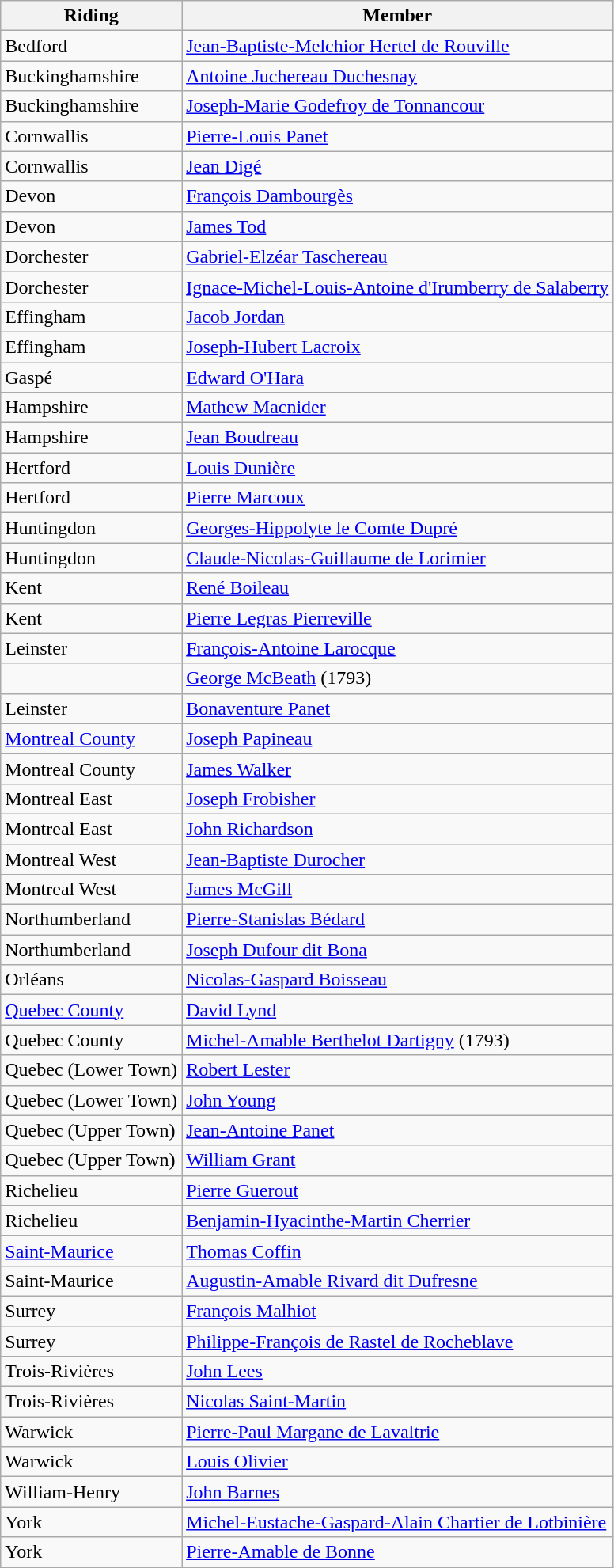<table class="wikitable">
<tr>
<th>Riding</th>
<th>Member</th>
</tr>
<tr>
<td>Bedford</td>
<td><a href='#'>Jean-Baptiste-Melchior Hertel de Rouville</a></td>
</tr>
<tr>
<td>Buckinghamshire</td>
<td><a href='#'>Antoine Juchereau Duchesnay</a></td>
</tr>
<tr>
<td>Buckinghamshire</td>
<td><a href='#'>Joseph-Marie Godefroy de Tonnancour</a></td>
</tr>
<tr>
<td>Cornwallis</td>
<td><a href='#'>Pierre-Louis Panet</a></td>
</tr>
<tr>
<td>Cornwallis</td>
<td><a href='#'>Jean Digé</a></td>
</tr>
<tr>
<td>Devon</td>
<td><a href='#'>François Dambourgès</a></td>
</tr>
<tr>
<td>Devon</td>
<td><a href='#'>James Tod</a></td>
</tr>
<tr>
<td>Dorchester</td>
<td><a href='#'>Gabriel-Elzéar Taschereau</a></td>
</tr>
<tr>
<td>Dorchester</td>
<td><a href='#'>Ignace-Michel-Louis-Antoine d'Irumberry de Salaberry</a></td>
</tr>
<tr>
<td>Effingham</td>
<td><a href='#'>Jacob Jordan</a></td>
</tr>
<tr>
<td>Effingham</td>
<td><a href='#'>Joseph-Hubert Lacroix</a></td>
</tr>
<tr>
<td>Gaspé</td>
<td><a href='#'>Edward O'Hara</a></td>
</tr>
<tr>
<td>Hampshire</td>
<td><a href='#'>Mathew Macnider</a></td>
</tr>
<tr>
<td>Hampshire</td>
<td><a href='#'>Jean Boudreau</a></td>
</tr>
<tr>
<td>Hertford</td>
<td><a href='#'>Louis Dunière</a></td>
</tr>
<tr>
<td>Hertford</td>
<td><a href='#'>Pierre Marcoux</a></td>
</tr>
<tr>
<td>Huntingdon</td>
<td><a href='#'>Georges-Hippolyte le Comte Dupré</a></td>
</tr>
<tr>
<td>Huntingdon</td>
<td><a href='#'>Claude-Nicolas-Guillaume de Lorimier</a></td>
</tr>
<tr>
<td>Kent</td>
<td><a href='#'>René Boileau</a></td>
</tr>
<tr>
<td>Kent</td>
<td><a href='#'>Pierre Legras Pierreville</a></td>
</tr>
<tr>
<td>Leinster</td>
<td><a href='#'>François-Antoine Larocque</a></td>
</tr>
<tr>
<td></td>
<td><a href='#'>George McBeath</a> (1793)</td>
</tr>
<tr>
<td>Leinster</td>
<td><a href='#'>Bonaventure Panet</a></td>
</tr>
<tr>
<td><a href='#'>Montreal County</a></td>
<td><a href='#'>Joseph Papineau</a></td>
</tr>
<tr>
<td>Montreal County</td>
<td><a href='#'>James Walker</a></td>
</tr>
<tr>
<td>Montreal East</td>
<td><a href='#'>Joseph Frobisher</a></td>
</tr>
<tr>
<td>Montreal East</td>
<td><a href='#'>John Richardson</a></td>
</tr>
<tr>
<td>Montreal West</td>
<td><a href='#'>Jean-Baptiste Durocher</a></td>
</tr>
<tr>
<td>Montreal West</td>
<td><a href='#'>James McGill</a></td>
</tr>
<tr>
<td>Northumberland</td>
<td><a href='#'>Pierre-Stanislas Bédard</a></td>
</tr>
<tr>
<td>Northumberland</td>
<td><a href='#'>Joseph Dufour dit Bona</a></td>
</tr>
<tr>
<td>Orléans</td>
<td><a href='#'>Nicolas-Gaspard Boisseau</a></td>
</tr>
<tr>
<td><a href='#'>Quebec County</a></td>
<td><a href='#'>David Lynd</a></td>
</tr>
<tr>
<td>Quebec County</td>
<td><a href='#'>Michel-Amable Berthelot Dartigny</a> (1793)</td>
</tr>
<tr>
<td>Quebec (Lower Town)</td>
<td><a href='#'>Robert Lester</a></td>
</tr>
<tr>
<td>Quebec (Lower Town)</td>
<td><a href='#'>John Young</a></td>
</tr>
<tr>
<td>Quebec (Upper Town)</td>
<td><a href='#'>Jean-Antoine Panet</a></td>
</tr>
<tr>
<td>Quebec (Upper Town)</td>
<td><a href='#'>William Grant</a></td>
</tr>
<tr>
<td>Richelieu</td>
<td><a href='#'>Pierre Guerout</a></td>
</tr>
<tr>
<td>Richelieu</td>
<td><a href='#'>Benjamin-Hyacinthe-Martin Cherrier</a></td>
</tr>
<tr>
<td><a href='#'>Saint-Maurice</a></td>
<td><a href='#'>Thomas Coffin</a></td>
</tr>
<tr>
<td>Saint-Maurice</td>
<td><a href='#'>Augustin-Amable Rivard dit Dufresne</a></td>
</tr>
<tr>
<td>Surrey</td>
<td><a href='#'>François Malhiot</a></td>
</tr>
<tr>
<td>Surrey</td>
<td><a href='#'>Philippe-François de Rastel de Rocheblave</a></td>
</tr>
<tr>
<td>Trois-Rivières</td>
<td><a href='#'>John Lees</a></td>
</tr>
<tr>
<td>Trois-Rivières</td>
<td><a href='#'>Nicolas Saint-Martin</a></td>
</tr>
<tr>
<td>Warwick</td>
<td><a href='#'>Pierre-Paul Margane de Lavaltrie</a></td>
</tr>
<tr>
<td>Warwick</td>
<td><a href='#'>Louis Olivier</a></td>
</tr>
<tr>
<td>William-Henry</td>
<td><a href='#'>John Barnes</a></td>
</tr>
<tr>
<td>York</td>
<td><a href='#'>Michel-Eustache-Gaspard-Alain Chartier de Lotbinière</a></td>
</tr>
<tr>
<td>York</td>
<td><a href='#'>Pierre-Amable de Bonne</a></td>
</tr>
</table>
